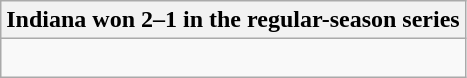<table class="wikitable collapsible collapsed">
<tr>
<th>Indiana won 2–1 in the regular-season series</th>
</tr>
<tr>
<td><br>
</td>
</tr>
</table>
